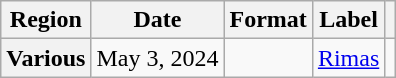<table class="wikitable plainrowheaders">
<tr>
<th scope="col">Region</th>
<th scope="col">Date</th>
<th scope="col">Format</th>
<th scope="col">Label</th>
<th scope="col"></th>
</tr>
<tr>
<th scope="row">Various</th>
<td>May 3, 2024</td>
<td></td>
<td><a href='#'>Rimas</a></td>
<td style="text-align:center;"></td>
</tr>
</table>
